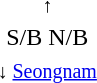<table style="text-align:center;">
<tr>
<td><small>  ↑ </small></td>
</tr>
<tr>
<td><span>S/B</span>   <span>N/B</span></td>
</tr>
<tr>
<td><small> ↓  <a href='#'>Seongnam</a> </small></td>
</tr>
</table>
